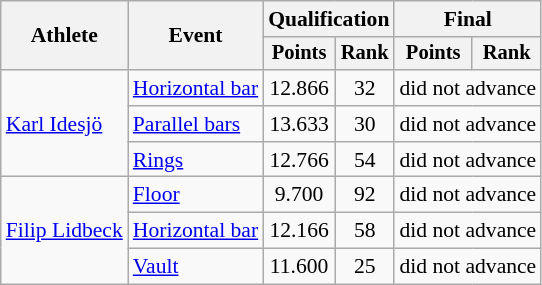<table class=wikitable style="font-size:90%">
<tr>
<th rowspan="2">Athlete</th>
<th rowspan="2">Event</th>
<th colspan="2">Qualification</th>
<th colspan="2">Final</th>
</tr>
<tr style="font-size:95%">
<th>Points</th>
<th>Rank</th>
<th>Points</th>
<th>Rank</th>
</tr>
<tr align=center>
<td align=left rowspan=3><a href='#'>Karl Idesjö</a></td>
<td align=left><a href='#'>Horizontal bar</a></td>
<td>12.866</td>
<td>32</td>
<td colspan=2>did not advance</td>
</tr>
<tr align=center>
<td align=left><a href='#'>Parallel bars</a></td>
<td>13.633</td>
<td>30</td>
<td colspan=2>did not advance</td>
</tr>
<tr align=center>
<td align=left><a href='#'>Rings</a></td>
<td>12.766</td>
<td>54</td>
<td colspan=2>did not advance</td>
</tr>
<tr align=center>
<td align=left rowspan=3><a href='#'>Filip Lidbeck</a></td>
<td align=left><a href='#'>Floor</a></td>
<td>9.700</td>
<td>92</td>
<td colspan=2>did not advance</td>
</tr>
<tr align=center>
<td align=left><a href='#'>Horizontal bar</a></td>
<td>12.166</td>
<td>58</td>
<td colspan=2>did not advance</td>
</tr>
<tr align=center>
<td align=left><a href='#'>Vault</a></td>
<td>11.600</td>
<td>25</td>
<td colspan=2>did not advance</td>
</tr>
</table>
